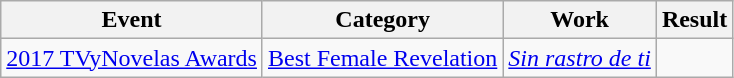<table class="wikitable">
<tr>
<th>Event</th>
<th>Category</th>
<th>Work</th>
<th>Result</th>
</tr>
<tr>
<td><a href='#'>2017 TVyNovelas Awards</a></td>
<td><a href='#'>Best Female Revelation</a></td>
<td><em><a href='#'>Sin rastro de ti</a></em></td>
<td></td>
</tr>
</table>
